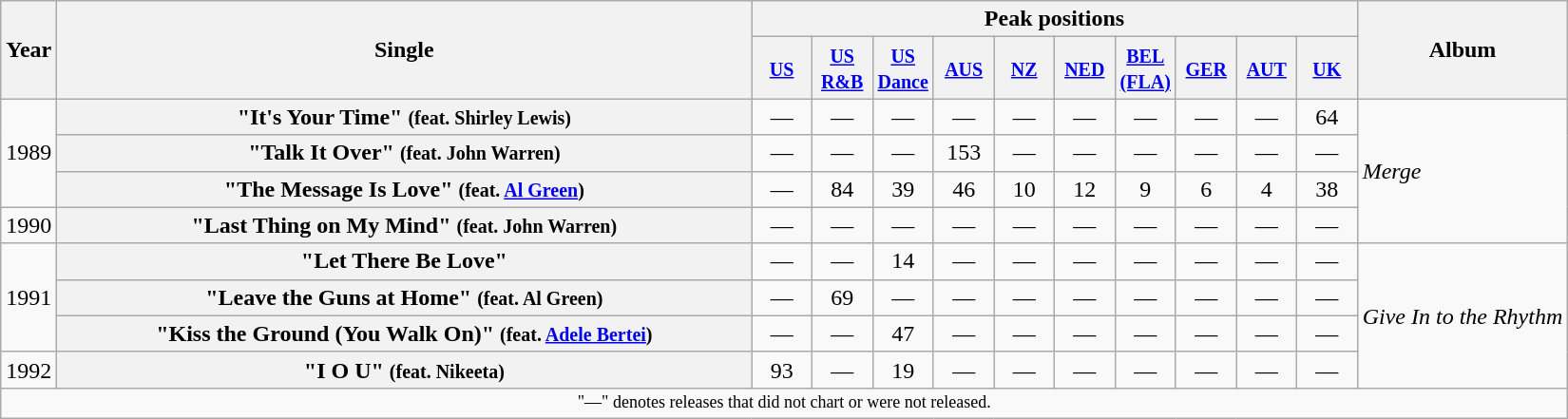<table class="wikitable plainrowheaders" style="text-align:center;">
<tr>
<th rowspan="2">Year</th>
<th rowspan="2" style="width:30em;">Single</th>
<th colspan="10">Peak positions</th>
<th rowspan="2">Album</th>
</tr>
<tr>
<th width="35"><small><a href='#'>US</a></small><br></th>
<th width="35"><small><a href='#'>US R&B</a></small><br></th>
<th width="35"><small><a href='#'>US Dance</a></small><br></th>
<th width="35"><small><a href='#'>AUS</a></small><br></th>
<th width="35"><small><a href='#'>NZ</a></small></th>
<th width="35"><small><a href='#'>NED</a></small></th>
<th width="35"><small><a href='#'>BEL<br>(FLA)</a></small></th>
<th width="35"><small><a href='#'>GER</a></small></th>
<th width="35"><small><a href='#'>AUT</a></small></th>
<th width="35"><small><a href='#'>UK</a></small><br></th>
</tr>
<tr>
<td rowspan="3">1989</td>
<th scope="row">"It's Your Time" <small>(feat. Shirley Lewis)</small></th>
<td>—</td>
<td>—</td>
<td>—</td>
<td>—</td>
<td>—</td>
<td>—</td>
<td>—</td>
<td>—</td>
<td>—</td>
<td>64</td>
<td align="left" rowspan="4"><em>Merge</em></td>
</tr>
<tr>
<th scope="row">"Talk It Over" <small>(feat. John Warren)</small></th>
<td>—</td>
<td>—</td>
<td>—</td>
<td>153</td>
<td>—</td>
<td>—</td>
<td>—</td>
<td>—</td>
<td>—</td>
<td>—</td>
</tr>
<tr>
<th scope="row">"The Message Is Love" <small>(feat. <a href='#'>Al Green</a>)</small></th>
<td>—</td>
<td>84</td>
<td>39</td>
<td>46</td>
<td>10</td>
<td>12</td>
<td>9</td>
<td>6</td>
<td>4</td>
<td>38</td>
</tr>
<tr>
<td rowspan="1">1990</td>
<th scope="row">"Last Thing on My Mind" <small>(feat. John Warren)</small></th>
<td>—</td>
<td>—</td>
<td>—</td>
<td>—</td>
<td>—</td>
<td>—</td>
<td>—</td>
<td>—</td>
<td>—</td>
<td>—</td>
</tr>
<tr>
<td rowspan="3">1991</td>
<th scope="row">"Let There Be Love"</th>
<td>—</td>
<td>—</td>
<td>14</td>
<td>—</td>
<td>—</td>
<td>—</td>
<td>—</td>
<td>—</td>
<td>—</td>
<td>—</td>
<td align="left" rowspan="4"><em>Give In to the Rhythm</em></td>
</tr>
<tr>
<th scope="row">"Leave the Guns at Home" <small>(feat. Al Green)</small></th>
<td>—</td>
<td>69</td>
<td>—</td>
<td>—</td>
<td>—</td>
<td>—</td>
<td>—</td>
<td>—</td>
<td>—</td>
<td>—</td>
</tr>
<tr>
<th scope="row">"Kiss the Ground (You Walk On)" <small>(feat. <a href='#'>Adele Bertei</a>)</small></th>
<td>—</td>
<td>—</td>
<td>47</td>
<td>—</td>
<td>—</td>
<td>—</td>
<td>—</td>
<td>—</td>
<td>—</td>
<td>—</td>
</tr>
<tr>
<td rowspan="1">1992</td>
<th scope="row">"I O U" <small>(feat. Nikeeta)</small></th>
<td>93</td>
<td>—</td>
<td>19</td>
<td>—</td>
<td>—</td>
<td>—</td>
<td>—</td>
<td>—</td>
<td>—</td>
<td>—</td>
</tr>
<tr>
<td align="center" colspan="13" style="font-size:9pt">"—" denotes releases that did not chart or were not released.</td>
</tr>
</table>
